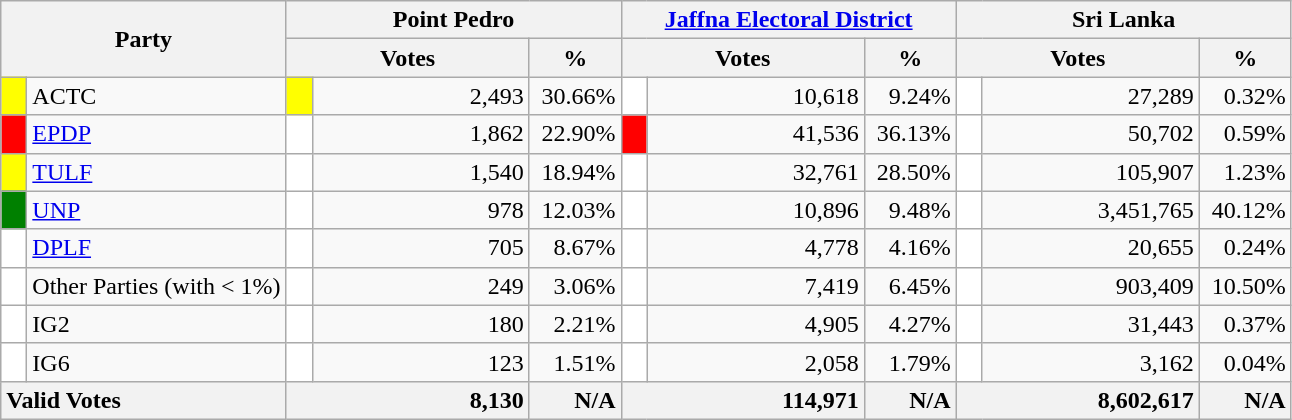<table class="wikitable">
<tr>
<th colspan="2" width="144px"rowspan="2">Party</th>
<th colspan="3" width="216px">Point Pedro</th>
<th colspan="3" width="216px"><a href='#'>Jaffna Electoral District</a></th>
<th colspan="3" width="216px">Sri Lanka</th>
</tr>
<tr>
<th colspan="2" width="144px">Votes</th>
<th>%</th>
<th colspan="2" width="144px">Votes</th>
<th>%</th>
<th colspan="2" width="144px">Votes</th>
<th>%</th>
</tr>
<tr>
<td style="background-color:yellow;" width="10px"></td>
<td style="text-align:left;">ACTC</td>
<td style="background-color:yellow;" width="10px"></td>
<td style="text-align:right;">2,493</td>
<td style="text-align:right;">30.66%</td>
<td style="background-color:white;" width="10px"></td>
<td style="text-align:right;">10,618</td>
<td style="text-align:right;">9.24%</td>
<td style="background-color:white;" width="10px"></td>
<td style="text-align:right;">27,289</td>
<td style="text-align:right;">0.32%</td>
</tr>
<tr>
<td style="background-color:red;" width="10px"></td>
<td style="text-align:left;"><a href='#'>EPDP</a></td>
<td style="background-color:white;" width="10px"></td>
<td style="text-align:right;">1,862</td>
<td style="text-align:right;">22.90%</td>
<td style="background-color:red;" width="10px"></td>
<td style="text-align:right;">41,536</td>
<td style="text-align:right;">36.13%</td>
<td style="background-color:white;" width="10px"></td>
<td style="text-align:right;">50,702</td>
<td style="text-align:right;">0.59%</td>
</tr>
<tr>
<td style="background-color:yellow;" width="10px"></td>
<td style="text-align:left;"><a href='#'>TULF</a></td>
<td style="background-color:white;" width="10px"></td>
<td style="text-align:right;">1,540</td>
<td style="text-align:right;">18.94%</td>
<td style="background-color:white;" width="10px"></td>
<td style="text-align:right;">32,761</td>
<td style="text-align:right;">28.50%</td>
<td style="background-color:white;" width="10px"></td>
<td style="text-align:right;">105,907</td>
<td style="text-align:right;">1.23%</td>
</tr>
<tr>
<td style="background-color:green;" width="10px"></td>
<td style="text-align:left;"><a href='#'>UNP</a></td>
<td style="background-color:white;" width="10px"></td>
<td style="text-align:right;">978</td>
<td style="text-align:right;">12.03%</td>
<td style="background-color:white;" width="10px"></td>
<td style="text-align:right;">10,896</td>
<td style="text-align:right;">9.48%</td>
<td style="background-color:white;" width="10px"></td>
<td style="text-align:right;">3,451,765</td>
<td style="text-align:right;">40.12%</td>
</tr>
<tr>
<td style="background-color:white;" width="10px"></td>
<td style="text-align:left;"><a href='#'>DPLF</a></td>
<td style="background-color:white;" width="10px"></td>
<td style="text-align:right;">705</td>
<td style="text-align:right;">8.67%</td>
<td style="background-color:white;" width="10px"></td>
<td style="text-align:right;">4,778</td>
<td style="text-align:right;">4.16%</td>
<td style="background-color:white;" width="10px"></td>
<td style="text-align:right;">20,655</td>
<td style="text-align:right;">0.24%</td>
</tr>
<tr>
<td style="background-color:white;" width="10px"></td>
<td style="text-align:left;">Other Parties (with < 1%)</td>
<td style="background-color:white;" width="10px"></td>
<td style="text-align:right;">249</td>
<td style="text-align:right;">3.06%</td>
<td style="background-color:white;" width="10px"></td>
<td style="text-align:right;">7,419</td>
<td style="text-align:right;">6.45%</td>
<td style="background-color:white;" width="10px"></td>
<td style="text-align:right;">903,409</td>
<td style="text-align:right;">10.50%</td>
</tr>
<tr>
<td style="background-color:white;" width="10px"></td>
<td style="text-align:left;">IG2</td>
<td style="background-color:white;" width="10px"></td>
<td style="text-align:right;">180</td>
<td style="text-align:right;">2.21%</td>
<td style="background-color:white;" width="10px"></td>
<td style="text-align:right;">4,905</td>
<td style="text-align:right;">4.27%</td>
<td style="background-color:white;" width="10px"></td>
<td style="text-align:right;">31,443</td>
<td style="text-align:right;">0.37%</td>
</tr>
<tr>
<td style="background-color:white;" width="10px"></td>
<td style="text-align:left;">IG6</td>
<td style="background-color:white;" width="10px"></td>
<td style="text-align:right;">123</td>
<td style="text-align:right;">1.51%</td>
<td style="background-color:white;" width="10px"></td>
<td style="text-align:right;">2,058</td>
<td style="text-align:right;">1.79%</td>
<td style="background-color:white;" width="10px"></td>
<td style="text-align:right;">3,162</td>
<td style="text-align:right;">0.04%</td>
</tr>
<tr>
<th colspan="2" width="144px"style="text-align:left;">Valid Votes</th>
<th style="text-align:right;"colspan="2" width="144px">8,130</th>
<th style="text-align:right;">N/A</th>
<th style="text-align:right;"colspan="2" width="144px">114,971</th>
<th style="text-align:right;">N/A</th>
<th style="text-align:right;"colspan="2" width="144px">8,602,617</th>
<th style="text-align:right;">N/A</th>
</tr>
</table>
